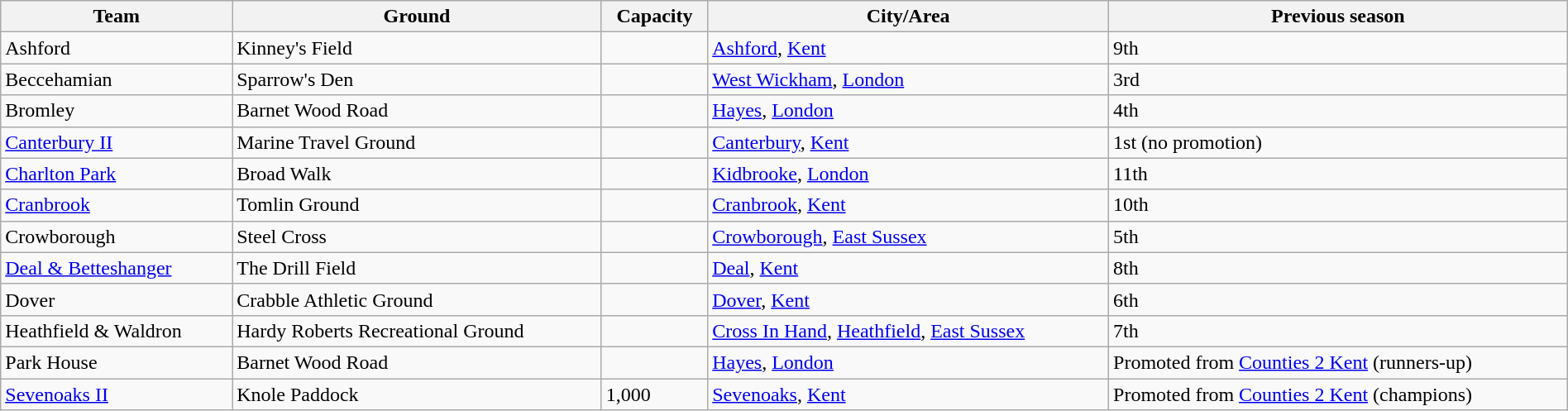<table class="wikitable sortable" width=100%>
<tr>
<th>Team</th>
<th>Ground</th>
<th>Capacity</th>
<th>City/Area</th>
<th>Previous season</th>
</tr>
<tr>
<td>Ashford</td>
<td>Kinney's Field</td>
<td></td>
<td><a href='#'>Ashford</a>, <a href='#'>Kent</a></td>
<td>9th</td>
</tr>
<tr>
<td>Beccehamian</td>
<td>Sparrow's Den</td>
<td></td>
<td><a href='#'>West Wickham</a>, <a href='#'>London</a></td>
<td>3rd</td>
</tr>
<tr>
<td>Bromley</td>
<td>Barnet Wood Road</td>
<td></td>
<td><a href='#'>Hayes</a>, <a href='#'>London</a></td>
<td>4th</td>
</tr>
<tr>
<td><a href='#'>Canterbury II</a></td>
<td>Marine Travel Ground</td>
<td></td>
<td><a href='#'>Canterbury</a>, <a href='#'>Kent</a></td>
<td>1st (no promotion)</td>
</tr>
<tr>
<td><a href='#'>Charlton Park</a></td>
<td>Broad Walk</td>
<td></td>
<td><a href='#'>Kidbrooke</a>, <a href='#'>London</a></td>
<td>11th</td>
</tr>
<tr>
<td><a href='#'>Cranbrook</a></td>
<td>Tomlin Ground</td>
<td></td>
<td><a href='#'>Cranbrook</a>, <a href='#'>Kent</a></td>
<td>10th</td>
</tr>
<tr>
<td>Crowborough</td>
<td>Steel Cross</td>
<td></td>
<td><a href='#'>Crowborough</a>, <a href='#'>East Sussex</a></td>
<td>5th</td>
</tr>
<tr>
<td><a href='#'>Deal & Betteshanger</a></td>
<td>The Drill Field</td>
<td></td>
<td><a href='#'>Deal</a>, <a href='#'>Kent</a></td>
<td>8th</td>
</tr>
<tr>
<td>Dover</td>
<td>Crabble Athletic Ground</td>
<td></td>
<td><a href='#'>Dover</a>, <a href='#'>Kent</a></td>
<td>6th</td>
</tr>
<tr>
<td>Heathfield & Waldron</td>
<td>Hardy Roberts Recreational Ground</td>
<td></td>
<td><a href='#'>Cross In Hand</a>, <a href='#'>Heathfield</a>, <a href='#'>East Sussex</a></td>
<td>7th</td>
</tr>
<tr>
<td>Park House</td>
<td>Barnet Wood Road</td>
<td></td>
<td><a href='#'>Hayes</a>, <a href='#'>London</a></td>
<td>Promoted from <a href='#'>Counties 2 Kent</a> (runners-up)</td>
</tr>
<tr>
<td><a href='#'>Sevenoaks II</a></td>
<td>Knole Paddock</td>
<td>1,000</td>
<td><a href='#'>Sevenoaks</a>, <a href='#'>Kent</a></td>
<td>Promoted from <a href='#'>Counties 2 Kent</a> (champions)</td>
</tr>
</table>
